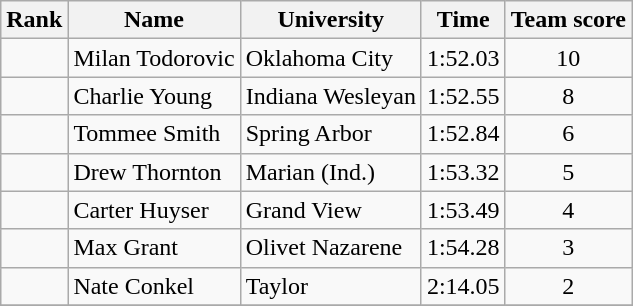<table class="wikitable sortable" style="text-align:center">
<tr>
<th>Rank</th>
<th>Name</th>
<th>University</th>
<th>Time</th>
<th>Team score</th>
</tr>
<tr>
<td></td>
<td align=left>Milan Todorovic</td>
<td align="left">Oklahoma City</td>
<td>1:52.03</td>
<td>10</td>
</tr>
<tr>
<td></td>
<td align=left>Charlie Young</td>
<td align="left">Indiana Wesleyan</td>
<td>1:52.55</td>
<td>8</td>
</tr>
<tr>
<td></td>
<td align=left>Tommee Smith</td>
<td align="left">Spring Arbor</td>
<td>1:52.84</td>
<td>6</td>
</tr>
<tr>
<td></td>
<td align=left>Drew Thornton</td>
<td align="left">Marian (Ind.)</td>
<td>1:53.32</td>
<td>5</td>
</tr>
<tr>
<td></td>
<td align=left>Carter Huyser</td>
<td align="left">Grand View</td>
<td>1:53.49</td>
<td>4</td>
</tr>
<tr>
<td></td>
<td align=left>Max Grant</td>
<td align="left">Olivet Nazarene</td>
<td>1:54.28</td>
<td>3</td>
</tr>
<tr>
<td></td>
<td align=left>Nate Conkel</td>
<td align="left">Taylor</td>
<td>2:14.05</td>
<td>2</td>
</tr>
<tr>
</tr>
</table>
